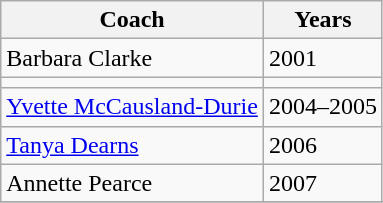<table class="wikitable collapsible">
<tr>
<th>Coach</th>
<th>Years</th>
</tr>
<tr>
<td>Barbara Clarke</td>
<td>2001</td>
</tr>
<tr>
<td></td>
<td></td>
</tr>
<tr>
<td><a href='#'>Yvette McCausland-Durie</a></td>
<td>2004–2005</td>
</tr>
<tr>
<td><a href='#'>Tanya Dearns</a></td>
<td>2006</td>
</tr>
<tr>
<td>Annette Pearce</td>
<td>2007</td>
</tr>
<tr>
</tr>
</table>
